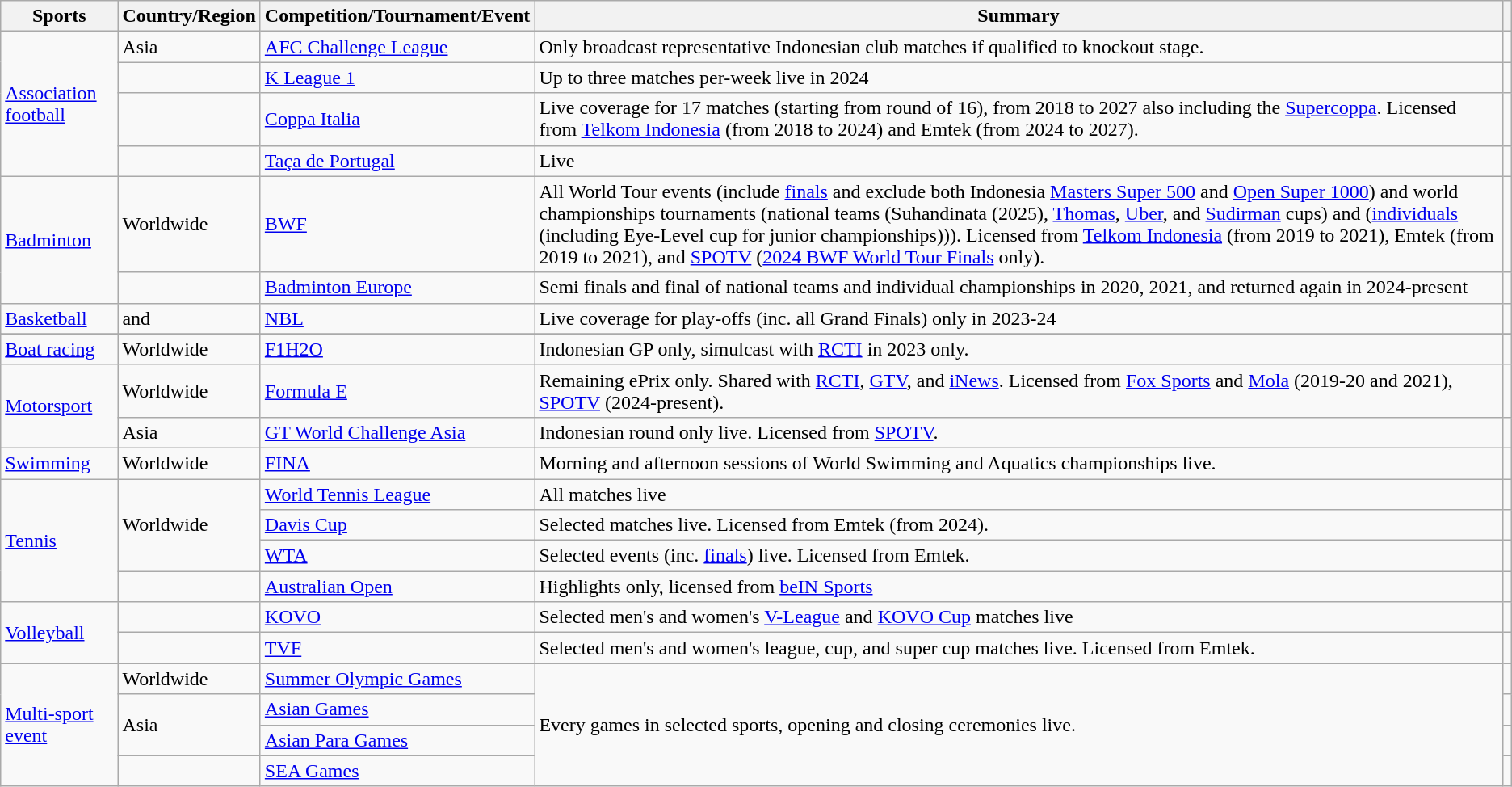<table class="wikitable">
<tr>
<th>Sports</th>
<th>Country/Region</th>
<th>Competition/Tournament/Event</th>
<th>Summary</th>
<th></th>
</tr>
<tr>
<td rowspan="4"><a href='#'>Association football</a></td>
<td>Asia</td>
<td><a href='#'>AFC Challenge League</a></td>
<td>Only broadcast representative Indonesian club matches if qualified to knockout stage.</td>
<td></td>
</tr>
<tr>
<td></td>
<td><a href='#'>K League 1</a></td>
<td>Up to three matches per-week live in 2024</td>
<td></td>
</tr>
<tr>
<td></td>
<td><a href='#'>Coppa Italia</a></td>
<td>Live coverage for 17 matches (starting from round of 16), from 2018 to 2027 also including the <a href='#'>Supercoppa</a>. Licensed from <a href='#'>Telkom Indonesia</a> (from 2018 to 2024) and Emtek (from 2024 to 2027).</td>
<td></td>
</tr>
<tr>
<td></td>
<td><a href='#'>Taça de Portugal</a></td>
<td>Live</td>
<td></td>
</tr>
<tr>
<td rowspan=2><a href='#'>Badminton</a></td>
<td>Worldwide</td>
<td><a href='#'>BWF</a></td>
<td>All World Tour events (include <a href='#'>finals</a> and exclude both Indonesia <a href='#'>Masters Super 500</a> and <a href='#'>Open Super 1000</a>) and world championships tournaments (national teams (Suhandinata (2025), <a href='#'>Thomas</a>, <a href='#'>Uber</a>, and <a href='#'>Sudirman</a> cups) and (<a href='#'>individuals</a> (including Eye-Level cup for junior championships))). Licensed from <a href='#'>Telkom Indonesia</a> (from 2019 to 2021), Emtek (from 2019 to 2021), and <a href='#'>SPOTV</a> (<a href='#'>2024 BWF World Tour Finals</a> only).</td>
<td></td>
</tr>
<tr>
<td></td>
<td><a href='#'>Badminton Europe</a></td>
<td>Semi finals and final of national teams and individual championships in 2020, 2021, and returned again in 2024-present</td>
</tr>
<tr>
<td><a href='#'>Basketball</a></td>
<td> and </td>
<td><a href='#'>NBL</a></td>
<td>Live coverage for play-offs (inc. all Grand Finals) only in 2023-24</td>
<td></td>
</tr>
<tr>
</tr>
<tr>
<td><a href='#'>Boat racing</a></td>
<td>Worldwide</td>
<td><a href='#'>F1H2O</a></td>
<td>Indonesian GP only, simulcast with <a href='#'>RCTI</a> in 2023 only.</td>
<td></td>
</tr>
<tr>
<td rowspan=2><a href='#'>Motorsport</a></td>
<td>Worldwide</td>
<td><a href='#'>Formula E</a></td>
<td>Remaining ePrix only. Shared with <a href='#'>RCTI</a>, <a href='#'>GTV</a>, and <a href='#'>iNews</a>. Licensed from <a href='#'>Fox Sports</a> and <a href='#'>Mola</a> (2019-20 and 2021), <a href='#'>SPOTV</a> (2024-present).</td>
<td></td>
</tr>
<tr>
<td>Asia</td>
<td><a href='#'>GT World Challenge Asia</a></td>
<td>Indonesian round only live. Licensed from <a href='#'>SPOTV</a>.</td>
<td></td>
</tr>
<tr>
<td><a href='#'>Swimming</a></td>
<td>Worldwide</td>
<td><a href='#'>FINA</a></td>
<td>Morning and afternoon sessions of World Swimming and Aquatics championships live.</td>
<td></td>
</tr>
<tr>
<td rowspan="4"><a href='#'>Tennis</a></td>
<td rowspan="3">Worldwide</td>
<td><a href='#'>World Tennis League</a></td>
<td>All matches live</td>
<td></td>
</tr>
<tr>
<td><a href='#'>Davis Cup</a></td>
<td>Selected matches live. Licensed from Emtek (from 2024).</td>
<td></td>
</tr>
<tr>
<td><a href='#'>WTA</a></td>
<td>Selected events (inc. <a href='#'>finals</a>) live. Licensed from Emtek.</td>
<td></td>
</tr>
<tr>
<td></td>
<td><a href='#'>Australian Open</a></td>
<td>Highlights only, licensed from <a href='#'>beIN Sports</a></td>
<td></td>
</tr>
<tr>
<td rowspan="2"><a href='#'>Volleyball</a></td>
<td></td>
<td><a href='#'>KOVO</a></td>
<td>Selected men's and women's <a href='#'>V-League</a> and <a href='#'>KOVO Cup</a> matches live</td>
<td></td>
</tr>
<tr>
<td></td>
<td><a href='#'>TVF</a></td>
<td>Selected men's and women's league, cup, and super cup matches live. Licensed from Emtek.</td>
<td></td>
</tr>
<tr>
<td rowspan="4"><a href='#'>Multi-sport event</a></td>
<td>Worldwide</td>
<td><a href='#'>Summer Olympic Games</a></td>
<td rowspan="4">Every games in selected sports, opening and closing ceremonies live.</td>
<td></td>
</tr>
<tr>
<td rowspan="2">Asia</td>
<td><a href='#'>Asian Games</a></td>
<td></td>
</tr>
<tr>
<td><a href='#'>Asian Para Games</a></td>
<td></td>
</tr>
<tr>
<td></td>
<td><a href='#'>SEA Games</a></td>
<td></td>
</tr>
</table>
